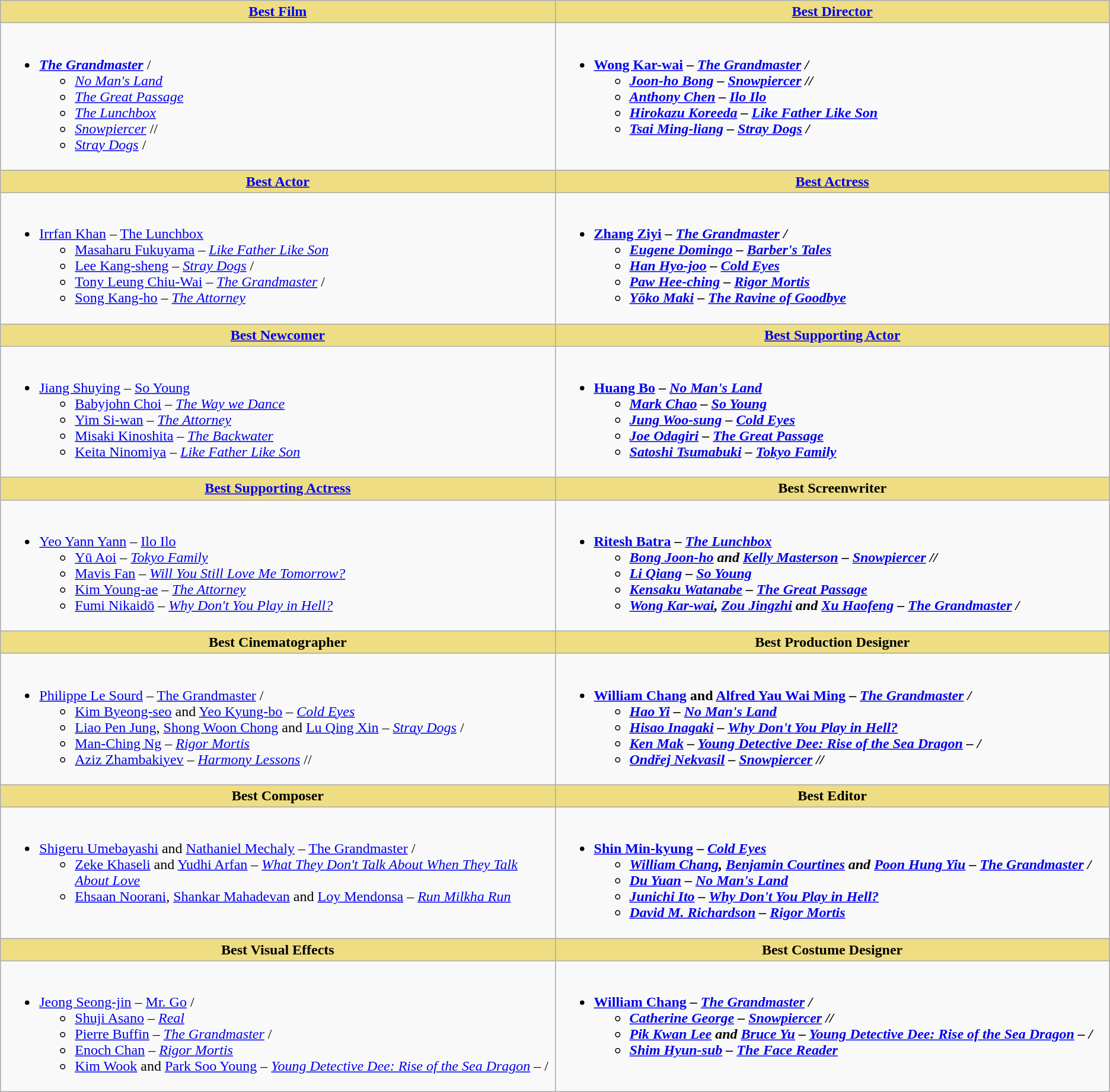<table class="wikitable" align="center" |>
<tr>
<th style="background:#EEDD82;" ! align="center" width="32%"><a href='#'>Best Film</a></th>
<th style="background:#EEDD82;" ! align="center" width="32%"><a href='#'>Best Director</a></th>
</tr>
<tr>
<td valign="top"><br><ul><li><strong><em><a href='#'>The Grandmaster</a></em></strong> /<ul><li><em><a href='#'>No Man's Land</a></em> </li><li><em><a href='#'>The Great Passage</a></em> </li><li><em><a href='#'>The Lunchbox</a></em> </li><li><em><a href='#'>Snowpiercer</a></em> //</li><li><em><a href='#'>Stray Dogs</a></em> /</li></ul></li></ul></td>
<td valign="top"><br><ul><li><strong><a href='#'>Wong Kar-wai</a> – <em><a href='#'>The Grandmaster</a><strong><em> /<ul><li><a href='#'>Joon-ho Bong</a> – </em><a href='#'>Snowpiercer</a><em> //</li><li><a href='#'>Anthony Chen</a> – </em><a href='#'>Ilo Ilo</a><em> </li><li><a href='#'>Hirokazu Koreeda</a> – </em><a href='#'>Like Father Like Son</a><em> </li><li><a href='#'>Tsai Ming-liang</a> – </em><a href='#'>Stray Dogs</a><em> /</li></ul></li></ul></td>
</tr>
<tr>
<th style="background:#EEDD82;" ! align="center" width="40%"><a href='#'>Best Actor</a></th>
<th style="background:#EEDD82;" ! align="center" width="40%"><a href='#'>Best Actress</a></th>
</tr>
<tr>
<td valign="top"><br><ul><li></strong><a href='#'>Irrfan Khan</a> – </em><a href='#'>The Lunchbox</a></em></strong> <ul><li><a href='#'>Masaharu Fukuyama</a> – <em><a href='#'>Like Father Like Son</a></em> </li><li><a href='#'>Lee Kang-sheng</a> – <em><a href='#'>Stray Dogs</a></em> /</li><li><a href='#'>Tony Leung Chiu-Wai</a> – <em><a href='#'>The Grandmaster</a></em> /</li><li><a href='#'>Song Kang-ho</a> – <em><a href='#'>The Attorney</a></em> </li></ul></li></ul></td>
<td valign="top"><br><ul><li><strong><a href='#'>Zhang Ziyi</a> – <em><a href='#'>The Grandmaster</a><strong><em> /<ul><li><a href='#'>Eugene Domingo</a> – </em><a href='#'>Barber's Tales</a><em> </li><li><a href='#'>Han Hyo-joo</a> – </em><a href='#'>Cold Eyes</a><em> </li><li><a href='#'>Paw Hee-ching</a> – </em><a href='#'>Rigor Mortis</a><em> </li><li><a href='#'>Yōko Maki</a> – </em><a href='#'>The Ravine of Goodbye</a><em> </li></ul></li></ul></td>
</tr>
<tr>
<th style="background:#EEDD82;" ! align="center" width="40%"><a href='#'>Best Newcomer</a></th>
<th style="background:#EEDD82;" ! align="center" width="40%"><a href='#'>Best Supporting Actor</a></th>
</tr>
<tr>
<td valign="top"><br><ul><li></strong><a href='#'>Jiang Shuying</a> – </em><a href='#'>So Young</a></em></strong> <ul><li><a href='#'>Babyjohn Choi</a> – <em><a href='#'>The Way we Dance</a></em> </li><li><a href='#'>Yim Si-wan</a> – <em><a href='#'>The Attorney</a></em> </li><li><a href='#'>Misaki Kinoshita</a> – <em><a href='#'>The Backwater</a></em> </li><li><a href='#'>Keita Ninomiya</a> – <em><a href='#'>Like Father Like Son</a></em> </li></ul></li></ul></td>
<td valign="top"><br><ul><li><strong><a href='#'>Huang Bo</a> – <em><a href='#'>No Man's Land</a><strong><em> <ul><li><a href='#'>Mark Chao</a> – </em><a href='#'>So Young</a><em> </li><li><a href='#'>Jung Woo-sung</a> – </em><a href='#'>Cold Eyes</a><em> </li><li><a href='#'>Joe Odagiri</a> – </em><a href='#'>The Great Passage</a><em> </li><li><a href='#'>Satoshi Tsumabuki</a> – </em><a href='#'>Tokyo Family</a><em> </li></ul></li></ul></td>
</tr>
<tr>
<th style="background:#EEDD82;" ! align="center" width="40%"><a href='#'>Best Supporting Actress</a></th>
<th style="background:#EEDD82;" ! align="center" width="40%">Best Screenwriter</th>
</tr>
<tr>
<td valign="top"><br><ul><li></strong><a href='#'>Yeo Yann Yann</a> – </em><a href='#'>Ilo Ilo</a></em></strong> <ul><li><a href='#'>Yū Aoi</a> – <em><a href='#'>Tokyo Family</a></em> </li><li><a href='#'>Mavis Fan</a> – <em><a href='#'>Will You Still Love Me Tomorrow?</a></em> </li><li><a href='#'>Kim Young-ae</a> – <em><a href='#'>The Attorney</a></em> </li><li><a href='#'>Fumi Nikaidō</a> – <em><a href='#'>Why Don't You Play in Hell?</a></em> </li></ul></li></ul></td>
<td valign="top"><br><ul><li><strong><a href='#'>Ritesh Batra</a> – <em><a href='#'>The Lunchbox</a><strong><em> <ul><li><a href='#'>Bong Joon-ho</a> and <a href='#'>Kelly Masterson</a> – </em><a href='#'>Snowpiercer</a><em> //</li><li><a href='#'>Li Qiang</a> – </em><a href='#'>So Young</a><em> </li><li><a href='#'>Kensaku Watanabe</a> – </em><a href='#'>The Great Passage</a><em> </li><li><a href='#'>Wong Kar-wai</a>, <a href='#'>Zou Jingzhi</a> and <a href='#'>Xu Haofeng</a> – </em><a href='#'>The Grandmaster</a><em> /</li></ul></li></ul></td>
</tr>
<tr>
<th style="background:#EEDD82;" ! align="center" width="40%">Best Cinematographer</th>
<th style="background:#EEDD82;" ! align="center" width="40%">Best Production Designer</th>
</tr>
<tr>
<td valign="top"><br><ul><li></strong><a href='#'>Philippe Le Sourd</a> – </em><a href='#'>The Grandmaster</a></em></strong> /<ul><li><a href='#'>Kim Byeong-seo</a> and <a href='#'>Yeo Kyung-bo</a> – <em><a href='#'>Cold Eyes</a></em> </li><li><a href='#'>Liao Pen Jung</a>, <a href='#'>Shong Woon Chong</a> and <a href='#'>Lu Qing Xin</a> – <em><a href='#'>Stray Dogs</a></em> /</li><li><a href='#'>Man-Ching Ng</a> – <em><a href='#'>Rigor Mortis</a></em> </li><li><a href='#'>Aziz Zhambakiyev</a> – <em><a href='#'>Harmony Lessons</a></em> //</li></ul></li></ul></td>
<td valign="top"><br><ul><li><strong><a href='#'>William Chang</a> and <a href='#'>Alfred Yau Wai Ming</a> – <em><a href='#'>The Grandmaster</a><strong><em> /<ul><li><a href='#'>Hao Yi</a> – </em><a href='#'>No Man's Land</a><em> </li><li><a href='#'>Hisao Inagaki</a> – </em><a href='#'>Why Don't You Play in Hell?</a><em> </li><li><a href='#'>Ken Mak</a> – </em><a href='#'>Young Detective Dee: Rise of the Sea Dragon</a><em> – /</li><li><a href='#'>Ondřej Nekvasil</a> – </em><a href='#'>Snowpiercer</a><em> //</li></ul></li></ul></td>
</tr>
<tr>
<th style="background:#EEDD82;" ! align="center" width="40%">Best Composer</th>
<th style="background:#EEDD82;" ! align="center" width="40%">Best Editor</th>
</tr>
<tr>
<td valign="top"><br><ul><li></strong><a href='#'>Shigeru Umebayashi</a> and <a href='#'>Nathaniel Mechaly</a> – </em><a href='#'>The Grandmaster</a></em></strong> /<ul><li><a href='#'>Zeke Khaseli</a> and <a href='#'>Yudhi Arfan</a> – <em><a href='#'>What They Don't Talk About When They Talk About Love</a></em> </li><li><a href='#'>Ehsaan Noorani</a>, <a href='#'>Shankar Mahadevan</a> and <a href='#'>Loy Mendonsa</a> – <em><a href='#'>Run Milkha Run</a></em> </li></ul></li></ul></td>
<td valign="top"><br><ul><li><strong><a href='#'>Shin Min-kyung</a> – <em><a href='#'>Cold Eyes</a><strong><em> <ul><li><a href='#'>William Chang</a>, <a href='#'>Benjamin Courtines</a> and <a href='#'>Poon Hung Yiu</a> – </em><a href='#'>The Grandmaster</a><em> /</li><li><a href='#'>Du Yuan</a> – </em><a href='#'>No Man's Land</a><em> </li><li><a href='#'>Junichi Ito</a> – </em><a href='#'>Why Don't You Play in Hell?</a><em> </li><li><a href='#'>David M. Richardson</a> – </em><a href='#'>Rigor Mortis</a><em> </li></ul></li></ul></td>
</tr>
<tr>
<th style="background:#EEDD82;" ! align="center" width="40%">Best Visual Effects</th>
<th style="background:#EEDD82;" ! align="center" width="40%">Best Costume Designer</th>
</tr>
<tr>
<td valign="top"><br><ul><li></strong><a href='#'>Jeong Seong-jin</a> – </em><a href='#'>Mr. Go</a></em></strong> /<ul><li><a href='#'>Shuji Asano</a> – <em><a href='#'>Real</a></em> </li><li><a href='#'>Pierre Buffin</a>  – <em><a href='#'>The Grandmaster</a></em> /</li><li><a href='#'>Enoch Chan</a> – <em><a href='#'>Rigor Mortis</a></em> </li><li><a href='#'>Kim Wook</a> and <a href='#'>Park Soo Young</a> – <em><a href='#'>Young Detective Dee: Rise of the Sea Dragon</a></em> – /</li></ul></li></ul></td>
<td valign="top"><br><ul><li><strong><a href='#'>William Chang</a> – <em><a href='#'>The Grandmaster</a><strong><em> /<ul><li><a href='#'>Catherine George</a> – </em><a href='#'>Snowpiercer</a><em> //</li><li><a href='#'>Pik Kwan Lee</a> and <a href='#'>Bruce Yu</a> – </em><a href='#'>Young Detective Dee: Rise of the Sea Dragon</a><em> – /</li><li><a href='#'>Shim Hyun-sub</a> – </em><a href='#'>The Face Reader</a><em> </li></ul></li></ul></td>
</tr>
</table>
